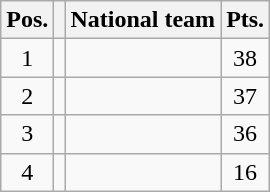<table class=wikitable>
<tr>
<th>Pos.</th>
<th></th>
<th>National team</th>
<th>Pts.</th>
</tr>
<tr align=center>
<td>1</td>
<td></td>
<td align=left></td>
<td>38</td>
</tr>
<tr align=center>
<td>2</td>
<td></td>
<td align=left></td>
<td>37</td>
</tr>
<tr align=center>
<td>3</td>
<td></td>
<td align=left></td>
<td>36</td>
</tr>
<tr align=center>
<td>4</td>
<td></td>
<td align=left></td>
<td>16</td>
</tr>
</table>
